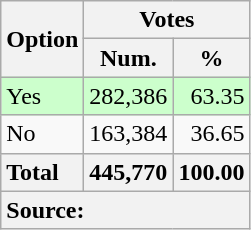<table class="wikitable">
<tr>
<th rowspan="2">Option</th>
<th colspan="2">Votes</th>
</tr>
<tr>
<th>Num.</th>
<th>%</th>
</tr>
<tr style="text-align:right;background:#cfc;">
<td style="text-align:left;">Yes</td>
<td>282,386</td>
<td>63.35</td>
</tr>
<tr style="text-align:right;">
<td style="text-align:left;">No</td>
<td>163,384</td>
<td>36.65</td>
</tr>
<tr style="text-align:right;">
<th style="text-align:left;"><strong>Total</strong></th>
<th><strong>445,770</strong></th>
<th><strong>100.00</strong></th>
</tr>
<tr>
<th style="text-align:left;" colspan="3">Source: </th>
</tr>
</table>
